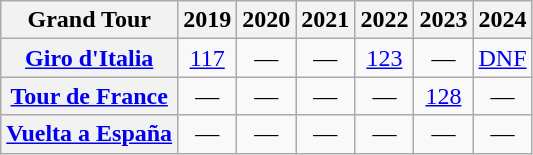<table class="wikitable plainrowheaders">
<tr>
<th>Grand Tour</th>
<th scope="col">2019</th>
<th scope="col">2020</th>
<th scope="col">2021</th>
<th scope="col">2022</th>
<th scope="col">2023</th>
<th scope="col">2024</th>
</tr>
<tr style="text-align:center;">
<th scope="row"> <a href='#'>Giro d'Italia</a></th>
<td><a href='#'>117</a></td>
<td>—</td>
<td>—</td>
<td><a href='#'>123</a></td>
<td>—</td>
<td><a href='#'>DNF</a></td>
</tr>
<tr style="text-align:center;">
<th scope="row"> <a href='#'>Tour de France</a></th>
<td>—</td>
<td>—</td>
<td>—</td>
<td>—</td>
<td><a href='#'>128</a></td>
<td>—</td>
</tr>
<tr style="text-align:center;">
<th scope="row"> <a href='#'>Vuelta a España</a></th>
<td>—</td>
<td>—</td>
<td>—</td>
<td>—</td>
<td>—</td>
<td>—</td>
</tr>
</table>
